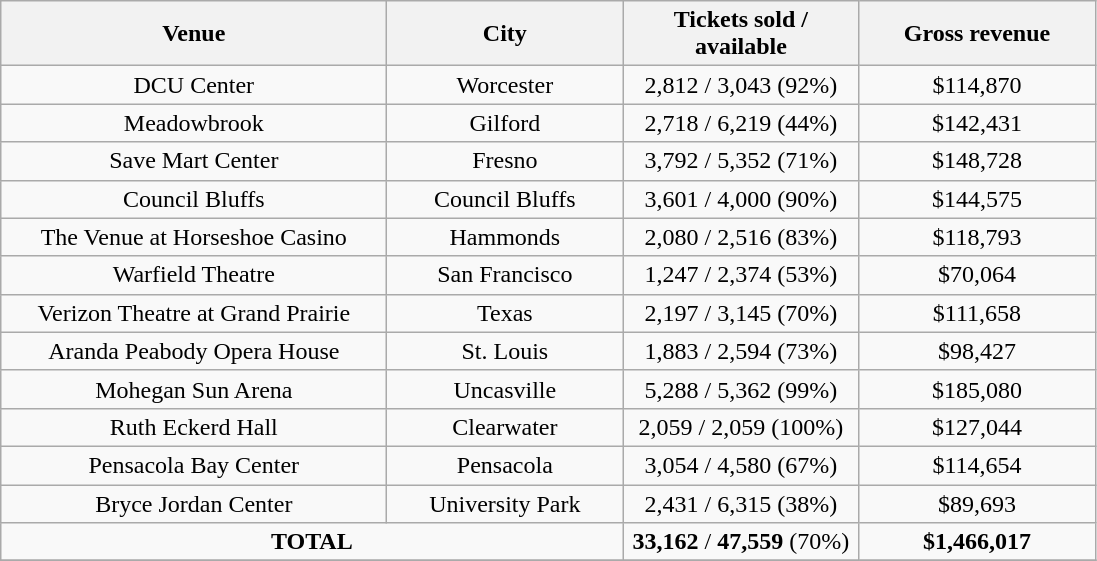<table class="wikitable" style="text-align:center;">
<tr>
<th width="250">Venue</th>
<th width="150">City</th>
<th width="150">Tickets sold / available</th>
<th width="150">Gross revenue</th>
</tr>
<tr>
<td>DCU Center</td>
<td>Worcester</td>
<td>2,812 / 3,043 (92%)</td>
<td>$114,870</td>
</tr>
<tr>
<td>Meadowbrook</td>
<td>Gilford</td>
<td>2,718 / 6,219 (44%)</td>
<td>$142,431</td>
</tr>
<tr>
<td>Save Mart Center</td>
<td>Fresno</td>
<td>3,792 / 5,352 (71%)</td>
<td>$148,728</td>
</tr>
<tr>
<td>Council Bluffs</td>
<td>Council Bluffs</td>
<td>3,601 / 4,000 (90%)</td>
<td>$144,575</td>
</tr>
<tr>
<td>The Venue at Horseshoe Casino</td>
<td>Hammonds</td>
<td>2,080 / 2,516 (83%)</td>
<td>$118,793</td>
</tr>
<tr>
<td>Warfield Theatre</td>
<td>San Francisco</td>
<td>1,247 / 2,374 (53%)</td>
<td>$70,064</td>
</tr>
<tr>
<td>Verizon Theatre at Grand Prairie</td>
<td>Texas</td>
<td>2,197 / 3,145 (70%)</td>
<td>$111,658</td>
</tr>
<tr>
<td>Aranda Peabody Opera House</td>
<td>St. Louis</td>
<td>1,883 / 2,594 (73%)</td>
<td>$98,427</td>
</tr>
<tr>
<td>Mohegan Sun Arena</td>
<td>Uncasville</td>
<td>5,288 / 5,362 (99%)</td>
<td>$185,080</td>
</tr>
<tr>
<td>Ruth Eckerd Hall</td>
<td>Clearwater</td>
<td>2,059 / 2,059 (100%)</td>
<td>$127,044</td>
</tr>
<tr>
<td>Pensacola Bay Center</td>
<td>Pensacola</td>
<td>3,054 / 4,580 (67%)</td>
<td>$114,654</td>
</tr>
<tr>
<td>Bryce Jordan Center</td>
<td>University Park</td>
<td>2,431 / 6,315 (38%)</td>
<td>$89,693</td>
</tr>
<tr>
<td colspan="2"><strong>TOTAL</strong></td>
<td><strong>33,162</strong> / <strong>47,559</strong> (70%)</td>
<td><strong>$1,466,017</strong></td>
</tr>
<tr>
</tr>
</table>
